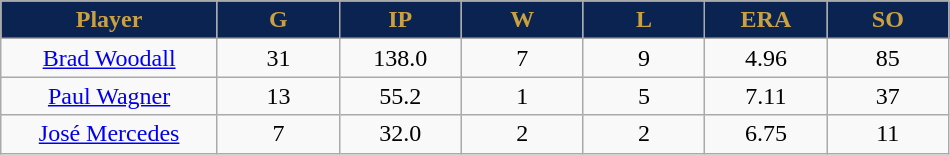<table class="wikitable sortable">
<tr>
<th style=" background:#0a2351; color:#CBA140;" width="16%">Player</th>
<th style=" background:#0a2351; color:#CBA140;" width="9%">G</th>
<th style=" background:#0a2351; color:#CBA140;" width="9%">IP</th>
<th style=" background:#0a2351; color:#CBA140;" width="9%">W</th>
<th style=" background:#0a2351; color:#CBA140;" width="9%">L</th>
<th style=" background:#0a2351; color:#CBA140;" width="9%">ERA</th>
<th style=" background:#0a2351; color:#CBA140;" width="9%">SO</th>
</tr>
<tr align=center>
<td><a href='#'>Brad Woodall</a></td>
<td>31</td>
<td>138.0</td>
<td>7</td>
<td>9</td>
<td>4.96</td>
<td>85</td>
</tr>
<tr align=center>
<td><a href='#'>Paul Wagner</a></td>
<td>13</td>
<td>55.2</td>
<td>1</td>
<td>5</td>
<td>7.11</td>
<td>37</td>
</tr>
<tr align=center>
<td><a href='#'>José Mercedes</a></td>
<td>7</td>
<td>32.0</td>
<td>2</td>
<td>2</td>
<td>6.75</td>
<td>11</td>
</tr>
</table>
